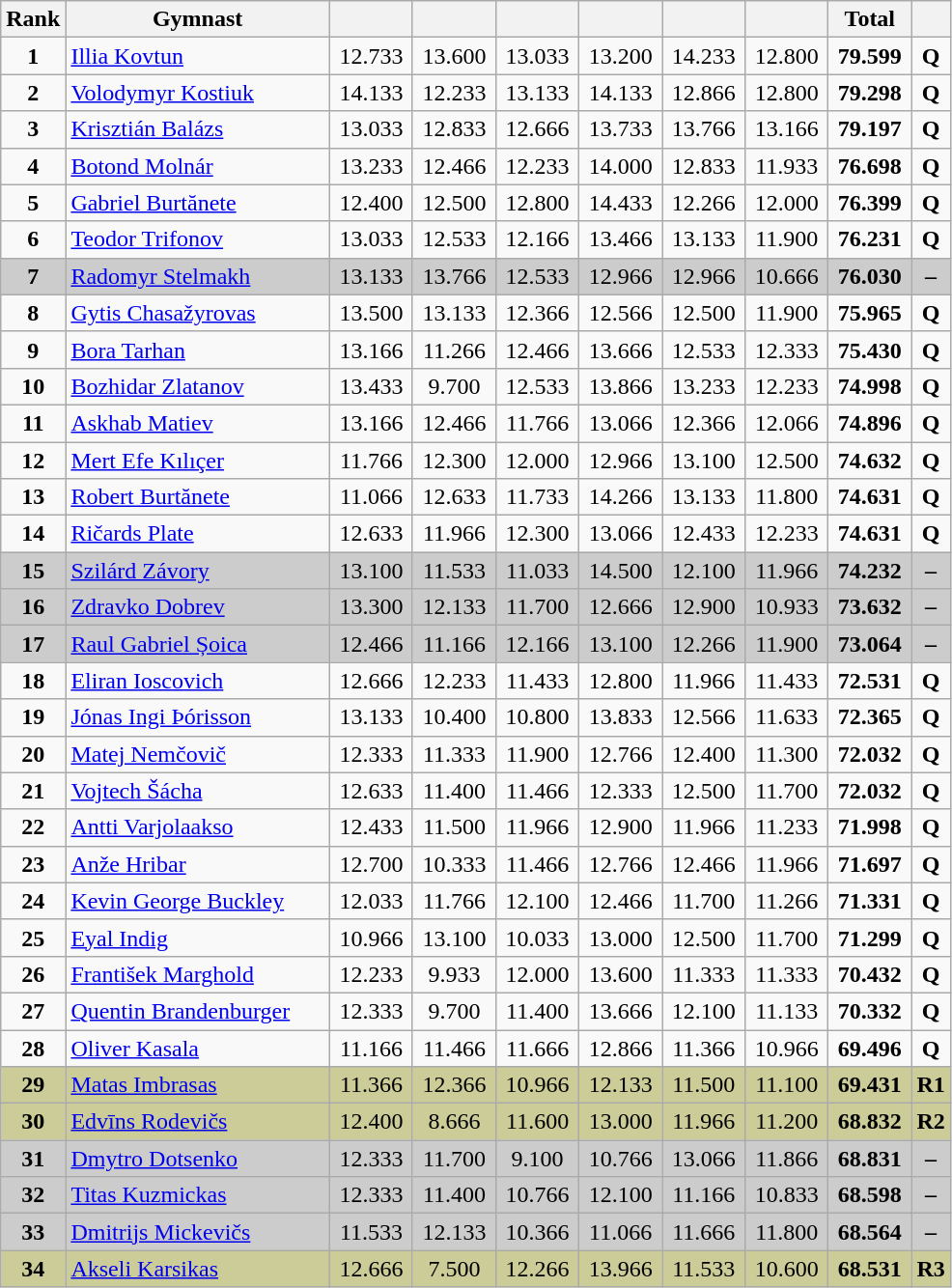<table class="wikitable sortable" style="text-align:center; font-size:100%">
<tr>
<th scope="col" style="width:15px;">Rank</th>
<th scope="col" style="width:175px;">Gymnast</th>
<th scope="col" style="width:50px;"></th>
<th scope="col" style="width:50px;"></th>
<th scope="col" style="width:50px;"></th>
<th scope="col" style="width:50px;"></th>
<th scope="col" style="width:50px;"></th>
<th scope="col" style="width:50px;"></th>
<th scope="col" style="width:50px;">Total</th>
<th scope="col" style="width:15px;"></th>
</tr>
<tr>
<td scope="row" style="text-align:center;"><strong>1</strong></td>
<td style="text-align:left;"> <a href='#'>Illia Kovtun</a></td>
<td>12.733</td>
<td>13.600</td>
<td>13.033</td>
<td>13.200</td>
<td>14.233</td>
<td>12.800</td>
<td><strong>79.599</strong></td>
<td><strong>Q</strong></td>
</tr>
<tr>
<td scope="row" style="text-align:center;"><strong>2</strong></td>
<td style="text-align:left;"> <a href='#'>Volodymyr Kostiuk</a></td>
<td>14.133</td>
<td>12.233</td>
<td>13.133</td>
<td>14.133</td>
<td>12.866</td>
<td>12.800</td>
<td><strong>79.298</strong></td>
<td><strong>Q</strong></td>
</tr>
<tr>
<td scope="row" style="text-align:center;"><strong>3</strong></td>
<td style="text-align:left;"> <a href='#'>Krisztián Balázs</a></td>
<td>13.033</td>
<td>12.833</td>
<td>12.666</td>
<td>13.733</td>
<td>13.766</td>
<td>13.166</td>
<td><strong>79.197</strong></td>
<td><strong>Q</strong></td>
</tr>
<tr>
<td scope="row" style="text-align:center;"><strong>4</strong></td>
<td style="text-align:left;"> <a href='#'>Botond Molnár</a></td>
<td>13.233</td>
<td>12.466</td>
<td>12.233</td>
<td>14.000</td>
<td>12.833</td>
<td>11.933</td>
<td><strong>76.698</strong></td>
<td><strong>Q</strong></td>
</tr>
<tr>
<td scope="row" style="text-align:center;"><strong>5</strong></td>
<td style="text-align:left;"> <a href='#'>Gabriel Burtănete</a></td>
<td>12.400</td>
<td>12.500</td>
<td>12.800</td>
<td>14.433</td>
<td>12.266</td>
<td>12.000</td>
<td><strong>76.399</strong></td>
<td><strong>Q</strong></td>
</tr>
<tr>
<td scope="row" style="text-align:center;"><strong>6</strong></td>
<td style="text-align:left;"> <a href='#'>Teodor Trifonov</a></td>
<td>13.033</td>
<td>12.533</td>
<td>12.166</td>
<td>13.466</td>
<td>13.133</td>
<td>11.900</td>
<td><strong>76.231</strong></td>
<td><strong>Q</strong></td>
</tr>
<tr style="background:#cccccc;">
<td scope="row" style="text-align:center;"><strong>7</strong></td>
<td style="text-align:left;"> <a href='#'>Radomyr Stelmakh</a></td>
<td>13.133</td>
<td>13.766</td>
<td>12.533</td>
<td>12.966</td>
<td>12.966</td>
<td>10.666</td>
<td><strong>76.030</strong></td>
<td><strong>–</strong></td>
</tr>
<tr>
<td scope="row" style="text-align:center;"><strong>8</strong></td>
<td style="text-align:left;"> <a href='#'>Gytis Chasažyrovas</a></td>
<td>13.500</td>
<td>13.133</td>
<td>12.366</td>
<td>12.566</td>
<td>12.500</td>
<td>11.900</td>
<td><strong>75.965</strong></td>
<td><strong>Q</strong></td>
</tr>
<tr>
<td scope="row" style="text-align:center;"><strong>9</strong></td>
<td style="text-align:left;"> <a href='#'>Bora Tarhan</a></td>
<td>13.166</td>
<td>11.266</td>
<td>12.466</td>
<td>13.666</td>
<td>12.533</td>
<td>12.333</td>
<td><strong>75.430</strong></td>
<td><strong>Q</strong></td>
</tr>
<tr>
<td scope="row" style="text-align:center;"><strong>10</strong></td>
<td style="text-align:left;"> <a href='#'>Bozhidar Zlatanov</a></td>
<td>13.433</td>
<td>9.700</td>
<td>12.533</td>
<td>13.866</td>
<td>13.233</td>
<td>12.233</td>
<td><strong>74.998</strong></td>
<td><strong>Q</strong></td>
</tr>
<tr>
<td scope="row" style="text-align:center;"><strong>11</strong></td>
<td style="text-align:left;"> <a href='#'>Askhab Matiev</a></td>
<td>13.166</td>
<td>12.466</td>
<td>11.766</td>
<td>13.066</td>
<td>12.366</td>
<td>12.066</td>
<td><strong>74.896</strong></td>
<td><strong>Q</strong></td>
</tr>
<tr>
<td scope="row" style="text-align:center;"><strong>12</strong></td>
<td style="text-align:left;"> <a href='#'>Mert Efe Kılıçer</a></td>
<td>11.766</td>
<td>12.300</td>
<td>12.000</td>
<td>12.966</td>
<td>13.100</td>
<td>12.500</td>
<td><strong>74.632</strong></td>
<td><strong>Q</strong></td>
</tr>
<tr>
<td scope="row" style="text-align:center;"><strong>13</strong></td>
<td style="text-align:left;"> <a href='#'>Robert Burtănete</a></td>
<td>11.066</td>
<td>12.633</td>
<td>11.733</td>
<td>14.266</td>
<td>13.133</td>
<td>11.800</td>
<td><strong>74.631</strong></td>
<td><strong>Q</strong></td>
</tr>
<tr>
<td scope="row" style="text-align:center;"><strong>14</strong></td>
<td style="text-align:left;"> <a href='#'>Ričards Plate</a></td>
<td>12.633</td>
<td>11.966</td>
<td>12.300</td>
<td>13.066</td>
<td>12.433</td>
<td>12.233</td>
<td><strong>74.631</strong></td>
<td><strong>Q</strong></td>
</tr>
<tr style="background:#cccccc;">
<td scope="row" style="text-align:center;"><strong>15</strong></td>
<td style="text-align:left;"> <a href='#'>Szilárd Závory</a></td>
<td>13.100</td>
<td>11.533</td>
<td>11.033</td>
<td>14.500</td>
<td>12.100</td>
<td>11.966</td>
<td><strong>74.232</strong></td>
<td><strong>–</strong></td>
</tr>
<tr style="background:#cccccc;">
<td scope="row" style="text-align:center;"><strong>16</strong></td>
<td style="text-align:left;"> <a href='#'>Zdravko Dobrev</a></td>
<td>13.300</td>
<td>12.133</td>
<td>11.700</td>
<td>12.666</td>
<td>12.900</td>
<td>10.933</td>
<td><strong>73.632</strong></td>
<td><strong>–</strong></td>
</tr>
<tr style="background:#cccccc;">
<td scope="row" style="text-align:center;"><strong>17</strong></td>
<td style="text-align:left;"> <a href='#'>Raul Gabriel Șoica</a></td>
<td>12.466</td>
<td>11.166</td>
<td>12.166</td>
<td>13.100</td>
<td>12.266</td>
<td>11.900</td>
<td><strong>73.064</strong></td>
<td><strong>–</strong></td>
</tr>
<tr>
<td scope="row" style="text-align:center;"><strong>18</strong></td>
<td style="text-align:left;"> <a href='#'>Eliran Ioscovich</a></td>
<td>12.666</td>
<td>12.233</td>
<td>11.433</td>
<td>12.800</td>
<td>11.966</td>
<td>11.433</td>
<td><strong>72.531</strong></td>
<td><strong>Q</strong></td>
</tr>
<tr>
<td scope="row" style="text-align:center;"><strong>19</strong></td>
<td style="text-align:left;"> <a href='#'>Jónas Ingi Þórisson</a></td>
<td>13.133</td>
<td>10.400</td>
<td>10.800</td>
<td>13.833</td>
<td>12.566</td>
<td>11.633</td>
<td><strong>72.365</strong></td>
<td><strong>Q</strong></td>
</tr>
<tr>
<td scope="row" style="text-align:center;"><strong>20</strong></td>
<td style="text-align:left;"> <a href='#'>Matej Nemčovič</a></td>
<td>12.333</td>
<td>11.333</td>
<td>11.900</td>
<td>12.766</td>
<td>12.400</td>
<td>11.300</td>
<td><strong>72.032</strong></td>
<td><strong>Q</strong></td>
</tr>
<tr>
<td scope="row" style="text-align:center;"><strong>21</strong></td>
<td style="text-align:left;"> <a href='#'>Vojtech Šácha</a></td>
<td>12.633</td>
<td>11.400</td>
<td>11.466</td>
<td>12.333</td>
<td>12.500</td>
<td>11.700</td>
<td><strong>72.032</strong></td>
<td><strong>Q</strong></td>
</tr>
<tr>
<td scope="row" style="text-align:center;"><strong>22</strong></td>
<td style="text-align:left;"> <a href='#'>Antti Varjolaakso</a></td>
<td>12.433</td>
<td>11.500</td>
<td>11.966</td>
<td>12.900</td>
<td>11.966</td>
<td>11.233</td>
<td><strong>71.998</strong></td>
<td><strong>Q</strong></td>
</tr>
<tr>
<td scope="row" style="text-align:center;"><strong>23</strong></td>
<td style="text-align:left;"> <a href='#'>Anže Hribar</a></td>
<td>12.700</td>
<td>10.333</td>
<td>11.466</td>
<td>12.766</td>
<td>12.466</td>
<td>11.966</td>
<td><strong>71.697</strong></td>
<td><strong>Q</strong></td>
</tr>
<tr>
<td scope="row" style="text-align:center;"><strong>24</strong></td>
<td style="text-align:left;"> <a href='#'>Kevin George Buckley</a></td>
<td>12.033</td>
<td>11.766</td>
<td>12.100</td>
<td>12.466</td>
<td>11.700</td>
<td>11.266</td>
<td><strong>71.331</strong></td>
<td><strong>Q</strong></td>
</tr>
<tr>
<td scope="row" style="text-align:center;"><strong>25</strong></td>
<td style="text-align:left;"> <a href='#'>Eyal Indig</a></td>
<td>10.966</td>
<td>13.100</td>
<td>10.033</td>
<td>13.000</td>
<td>12.500</td>
<td>11.700</td>
<td><strong>71.299</strong></td>
<td><strong>Q</strong></td>
</tr>
<tr>
<td scope="row" style="text-align:center;"><strong>26</strong></td>
<td style="text-align:left;"> <a href='#'>František Marghold</a></td>
<td>12.233</td>
<td>9.933</td>
<td>12.000</td>
<td>13.600</td>
<td>11.333</td>
<td>11.333</td>
<td><strong>70.432</strong></td>
<td><strong>Q</strong></td>
</tr>
<tr>
<td scope="row" style="text-align:center;"><strong>27</strong></td>
<td style="text-align:left;"> <a href='#'>Quentin Brandenburger</a></td>
<td>12.333</td>
<td>9.700</td>
<td>11.400</td>
<td>13.666</td>
<td>12.100</td>
<td>11.133</td>
<td><strong>70.332</strong></td>
<td><strong>Q</strong></td>
</tr>
<tr>
<td scope="row" style="text-align:center;"><strong>28</strong></td>
<td style="text-align:left;"> <a href='#'>Oliver Kasala</a></td>
<td>11.166</td>
<td>11.466</td>
<td>11.666</td>
<td>12.866</td>
<td>11.366</td>
<td>10.966</td>
<td><strong>69.496</strong></td>
<td><strong>Q</strong></td>
</tr>
<tr style="background:#cccc99;">
<td scope="row" style="text-align:center;"><strong>29</strong></td>
<td style="text-align:left;"> <a href='#'>Matas Imbrasas</a></td>
<td>11.366</td>
<td>12.366</td>
<td>10.966</td>
<td>12.133</td>
<td>11.500</td>
<td>11.100</td>
<td><strong>69.431</strong></td>
<td><strong>R1</strong></td>
</tr>
<tr style="background:#cccc99;">
<td scope="row" style="text-align:center;"><strong>30</strong></td>
<td style="text-align:left;"> <a href='#'>Edvīns Rodevičs</a></td>
<td>12.400</td>
<td>8.666</td>
<td>11.600</td>
<td>13.000</td>
<td>11.966</td>
<td>11.200</td>
<td><strong>68.832</strong></td>
<td><strong>R2</strong></td>
</tr>
<tr style="background:#cccccc;">
<td scope="row" style="text-align:center;"><strong>31</strong></td>
<td style="text-align:left;"> <a href='#'>Dmytro Dotsenko</a></td>
<td>12.333</td>
<td>11.700</td>
<td>9.100</td>
<td>10.766</td>
<td>13.066</td>
<td>11.866</td>
<td><strong>68.831</strong></td>
<td><strong>–</strong></td>
</tr>
<tr style="background:#cccccc;">
<td scope="row" style="text-align:center;"><strong>32</strong></td>
<td style="text-align:left;"> <a href='#'>Titas Kuzmickas</a></td>
<td>12.333</td>
<td>11.400</td>
<td>10.766</td>
<td>12.100</td>
<td>11.166</td>
<td>10.833</td>
<td><strong>68.598</strong></td>
<td><strong>–</strong></td>
</tr>
<tr style="background:#cccccc;">
<td scope="row" style="text-align:center;"><strong>33</strong></td>
<td style="text-align:left;"> <a href='#'>Dmitrijs Mickevičs</a></td>
<td>11.533</td>
<td>12.133</td>
<td>10.366</td>
<td>11.066</td>
<td>11.666</td>
<td>11.800</td>
<td><strong>68.564</strong></td>
<td><strong>–</strong></td>
</tr>
<tr style="background:#cccc99;">
<td scope="row" style="text-align:center;"><strong>34</strong></td>
<td style="text-align:left;"> <a href='#'>Akseli Karsikas</a></td>
<td>12.666</td>
<td>7.500</td>
<td>12.266</td>
<td>13.966</td>
<td>11.533</td>
<td>10.600</td>
<td><strong>68.531</strong></td>
<td><strong>R3</strong></td>
</tr>
</table>
